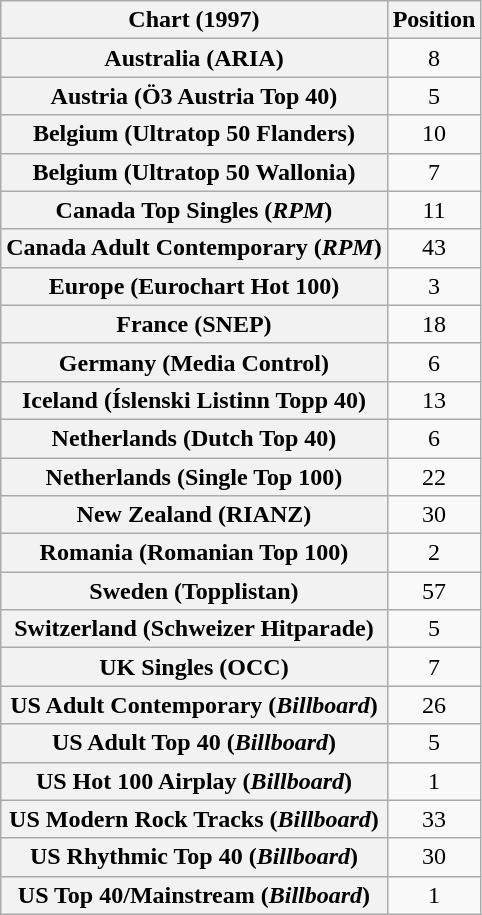<table class="wikitable sortable plainrowheaders" style="text-align:center">
<tr>
<th scope="col">Chart (1997)</th>
<th scope="col">Position</th>
</tr>
<tr>
<th scope="row">Australia (ARIA)</th>
<td>8</td>
</tr>
<tr>
<th scope="row">Austria (Ö3 Austria Top 40)</th>
<td>5</td>
</tr>
<tr>
<th scope="row">Belgium (Ultratop 50 Flanders)</th>
<td>10</td>
</tr>
<tr>
<th scope="row">Belgium (Ultratop 50 Wallonia)</th>
<td>7</td>
</tr>
<tr>
<th scope="row">Canada Top Singles (<em>RPM</em>)</th>
<td>11</td>
</tr>
<tr>
<th scope="row">Canada Adult Contemporary (<em>RPM</em>)</th>
<td>43</td>
</tr>
<tr>
<th scope="row">Europe (Eurochart Hot 100)</th>
<td>3</td>
</tr>
<tr>
<th scope="row">France (SNEP)</th>
<td>18</td>
</tr>
<tr>
<th scope="row">Germany (Media Control)</th>
<td>6</td>
</tr>
<tr>
<th scope="row">Iceland (Íslenski Listinn Topp 40)</th>
<td>13</td>
</tr>
<tr>
<th scope="row">Netherlands (Dutch Top 40)</th>
<td>6</td>
</tr>
<tr>
<th scope="row">Netherlands (Single Top 100)</th>
<td>22</td>
</tr>
<tr>
<th scope="row">New Zealand (RIANZ)</th>
<td>30</td>
</tr>
<tr>
<th scope="row">Romania (Romanian Top 100)</th>
<td>2</td>
</tr>
<tr>
<th scope="row">Sweden (Topplistan)</th>
<td>57</td>
</tr>
<tr>
<th scope="row">Switzerland (Schweizer Hitparade)</th>
<td>5</td>
</tr>
<tr>
<th scope="row">UK Singles (OCC)</th>
<td>7</td>
</tr>
<tr>
<th scope="row">US Adult Contemporary (<em>Billboard</em>)</th>
<td>26</td>
</tr>
<tr>
<th scope="row">US Adult Top 40 (<em>Billboard</em>)</th>
<td>5</td>
</tr>
<tr>
<th scope="row">US Hot 100 Airplay (<em>Billboard</em>)</th>
<td>1</td>
</tr>
<tr>
<th scope="row">US Modern Rock Tracks (<em>Billboard</em>)</th>
<td>33</td>
</tr>
<tr>
<th scope="row">US Rhythmic Top 40 (<em>Billboard</em>)</th>
<td>30</td>
</tr>
<tr>
<th scope="row">US Top 40/Mainstream (<em>Billboard</em>)</th>
<td>1</td>
</tr>
</table>
